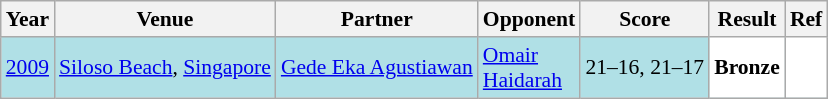<table class="sortable wikitable" style="font-size: 90%;">
<tr>
<th>Year</th>
<th>Venue</th>
<th>Partner</th>
<th>Opponent</th>
<th>Score</th>
<th>Result</th>
<th>Ref</th>
</tr>
<tr style="background:#B0E0E6">
<td align="center"><a href='#'>2009</a></td>
<td align="left"><a href='#'>Siloso Beach</a>, <a href='#'>Singapore</a></td>
<td align="left"> <a href='#'>Gede Eka Agustiawan</a></td>
<td align="left"> <a href='#'>Omair</a> <br>  <a href='#'>Haidarah</a></td>
<td align="left">21–16, 21–17</td>
<td style="text-align:left; background:white"> <strong>Bronze</strong></td>
<td style="text-align:center; background:white"></td>
</tr>
</table>
